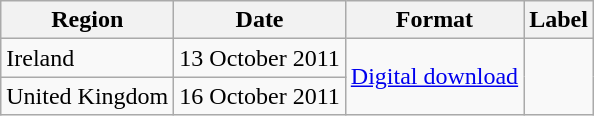<table class=wikitable>
<tr>
<th>Region</th>
<th>Date</th>
<th>Format</th>
<th>Label</th>
</tr>
<tr>
<td>Ireland</td>
<td>13 October 2011</td>
<td rowspan="2"><a href='#'>Digital download</a></td>
<td rowspan="2"></td>
</tr>
<tr>
<td>United Kingdom</td>
<td>16 October 2011</td>
</tr>
</table>
